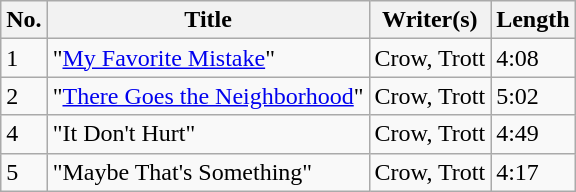<table class="wikitable">
<tr>
<th>No.</th>
<th>Title</th>
<th>Writer(s)</th>
<th>Length</th>
</tr>
<tr>
<td>1</td>
<td>"<a href='#'>My Favorite Mistake</a>"</td>
<td>Crow, Trott</td>
<td>4:08</td>
</tr>
<tr>
<td>2</td>
<td>"<a href='#'>There Goes the Neighborhood</a>"</td>
<td>Crow, Trott</td>
<td>5:02</td>
</tr>
<tr>
<td>4</td>
<td>"It Don't Hurt"</td>
<td>Crow, Trott</td>
<td>4:49</td>
</tr>
<tr>
<td>5</td>
<td>"Maybe That's Something"</td>
<td>Crow, Trott</td>
<td>4:17</td>
</tr>
</table>
